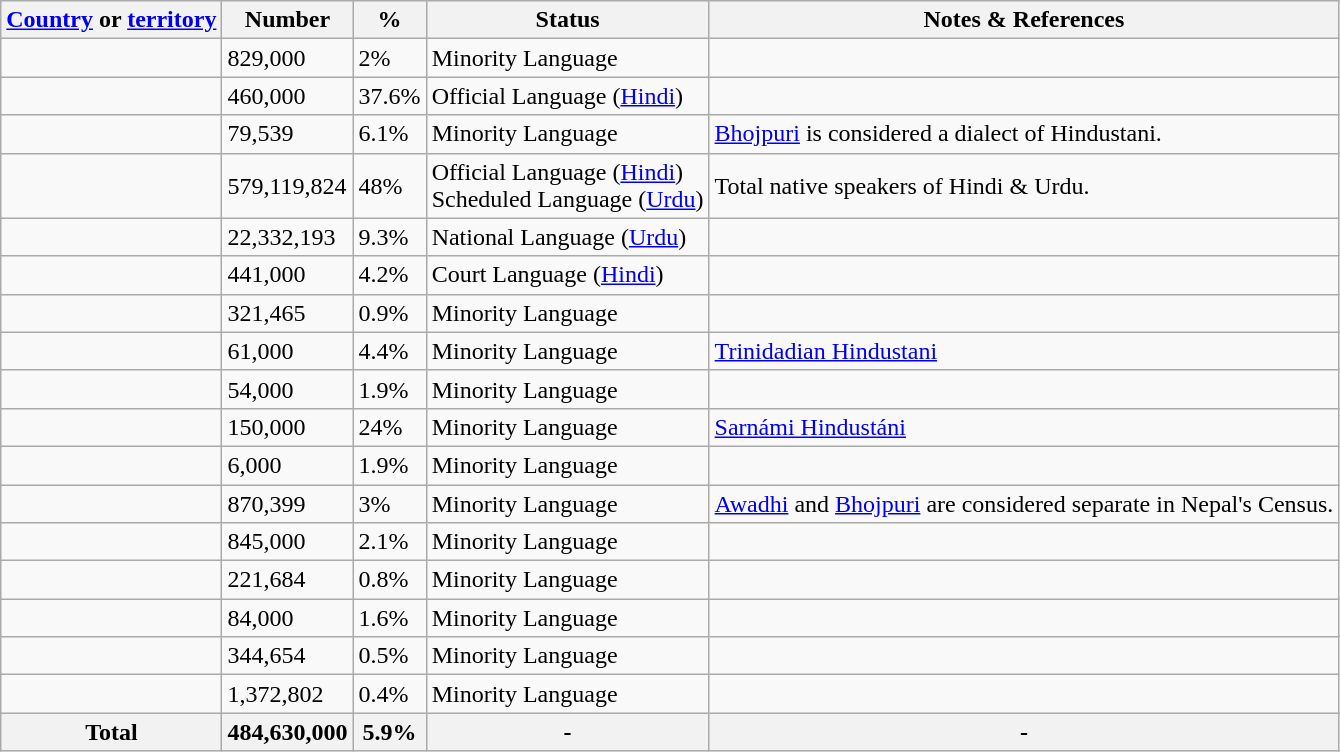<table class="wikitable sortable col2right">
<tr>
<th><a href='#'>Country</a> or <a href='#'>territory</a></th>
<th>Number</th>
<th>%</th>
<th>Status</th>
<th class=unsortable>Notes & References</th>
</tr>
<tr>
<td></td>
<td>829,000</td>
<td>2%</td>
<td>Minority Language</td>
<td></td>
</tr>
<tr>
<td></td>
<td>460,000</td>
<td>37.6%</td>
<td>Official Language (<a href='#'>Hindi</a>)</td>
<td></td>
</tr>
<tr>
<td></td>
<td>79,539</td>
<td>6.1%</td>
<td>Minority Language</td>
<td><a href='#'>Bhojpuri</a> is considered a dialect of Hindustani.</td>
</tr>
<tr>
<td></td>
<td>579,119,824</td>
<td>48%</td>
<td>Official Language (<a href='#'>Hindi</a>)<br>Scheduled Language (<a href='#'>Urdu</a>)</td>
<td>Total native speakers of Hindi & Urdu.</td>
</tr>
<tr>
<td></td>
<td>22,332,193</td>
<td>9.3%</td>
<td>National Language (<a href='#'>Urdu</a>)</td>
<td></td>
</tr>
<tr>
<td></td>
<td>441,000</td>
<td>4.2%</td>
<td>Court Language (<a href='#'>Hindi</a>)</td>
<td></td>
</tr>
<tr>
<td></td>
<td>321,465</td>
<td>0.9%</td>
<td>Minority Language</td>
<td></td>
</tr>
<tr>
<td></td>
<td>61,000</td>
<td>4.4%</td>
<td>Minority Language</td>
<td><a href='#'>Trinidadian Hindustani</a></td>
</tr>
<tr>
<td></td>
<td>54,000</td>
<td>1.9%</td>
<td>Minority Language</td>
<td></td>
</tr>
<tr>
<td></td>
<td>150,000</td>
<td>24%</td>
<td>Minority Language</td>
<td><a href='#'>Sarnámi Hindustáni</a></td>
</tr>
<tr>
<td></td>
<td>6,000</td>
<td>1.9%</td>
<td>Minority Language</td>
<td></td>
</tr>
<tr>
<td></td>
<td>870,399</td>
<td>3%</td>
<td>Minority Language</td>
<td><a href='#'>Awadhi</a> and <a href='#'>Bhojpuri</a> are considered separate in Nepal's Census.</td>
</tr>
<tr>
<td></td>
<td>845,000</td>
<td>2.1%</td>
<td>Minority Language</td>
<td></td>
</tr>
<tr>
<td></td>
<td>221,684</td>
<td>0.8%</td>
<td>Minority Language</td>
<td></td>
</tr>
<tr>
<td></td>
<td>84,000</td>
<td>1.6%</td>
<td>Minority Language</td>
<td></td>
</tr>
<tr>
<td></td>
<td>344,654</td>
<td>0.5%</td>
<td>Minority Language</td>
<td></td>
</tr>
<tr>
<td></td>
<td>1,372,802</td>
<td>0.4%</td>
<td>Minority Language</td>
<td></td>
</tr>
<tr>
<th>Total</th>
<th>484,630,000</th>
<th>5.9%</th>
<th>-</th>
<th>-</th>
</tr>
</table>
